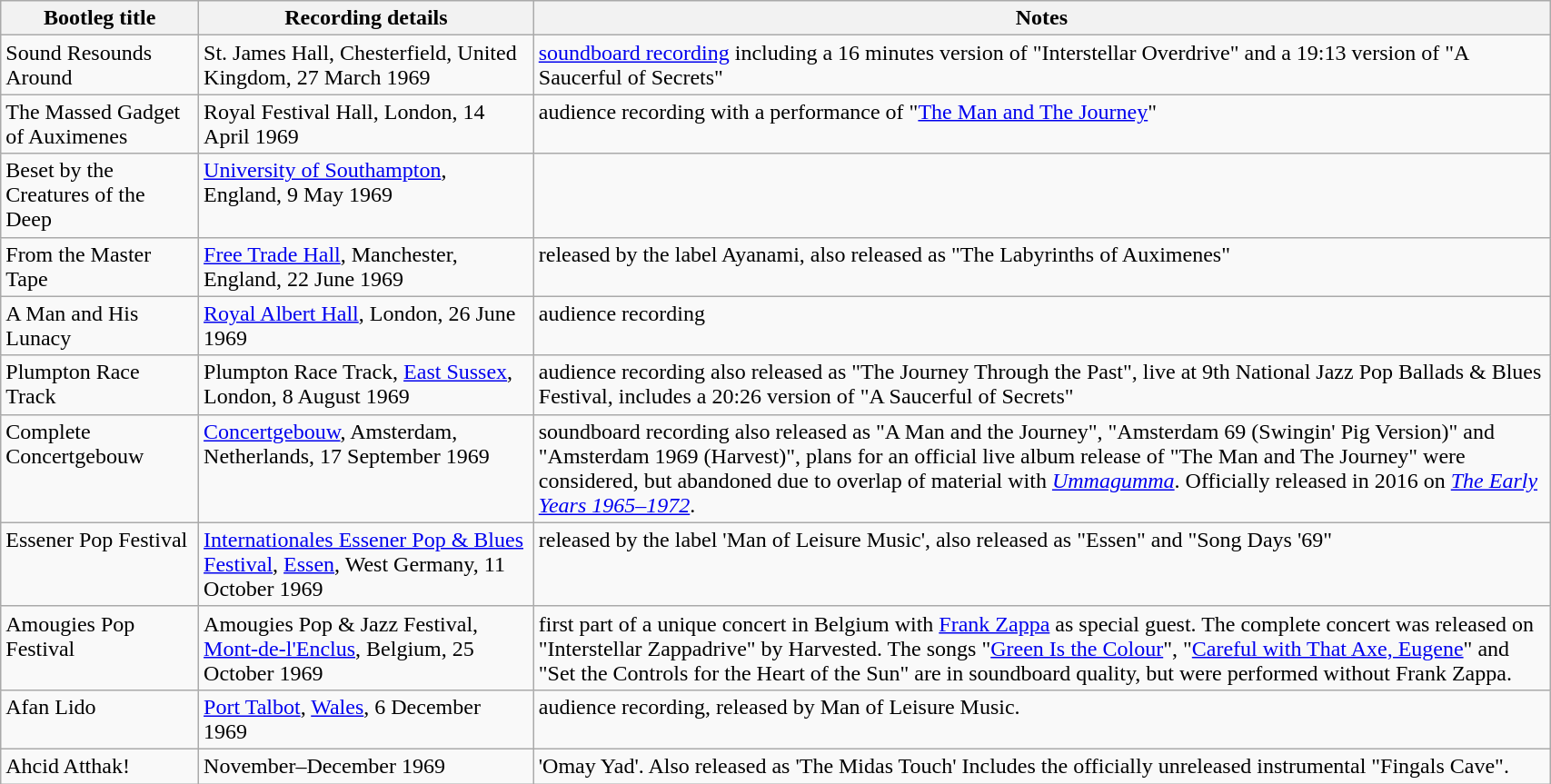<table class="wikitable" style="width:90%; padding:5px; align:center;">
<tr>
<th>Bootleg title</th>
<th>Recording details</th>
<th>Notes</th>
</tr>
<tr>
<td valign="top">Sound Resounds Around</td>
<td valign="top">St. James Hall, Chesterfield, United Kingdom, 27 March 1969</td>
<td valign="top"><a href='#'>soundboard recording</a> including a 16 minutes version of "Interstellar Overdrive" and a 19:13 version of "A Saucerful of Secrets"</td>
</tr>
<tr>
<td valign="top">The Massed Gadget of Auximenes</td>
<td valign="top">Royal Festival Hall, London, 14 April 1969</td>
<td valign="top">audience recording with a performance of "<a href='#'>The Man and The Journey</a>"</td>
</tr>
<tr>
<td valign="top">Beset by the Creatures of the Deep</td>
<td valign="top"><a href='#'>University of Southampton</a>, England, 9 May 1969</td>
<td valign="top"></td>
</tr>
<tr>
<td valign="top">From the Master Tape</td>
<td valign="top"><a href='#'>Free Trade Hall</a>, Manchester, England, 22 June 1969</td>
<td valign="top">released by the label Ayanami, also released as "The Labyrinths of Auximenes"</td>
</tr>
<tr>
<td valign="top">A Man and His Lunacy</td>
<td valign="top"><a href='#'>Royal Albert Hall</a>, London, 26 June 1969</td>
<td valign="top">audience recording</td>
</tr>
<tr>
<td valign="top">Plumpton Race Track</td>
<td valign="top">Plumpton Race Track, <a href='#'>East Sussex</a>, London, 8 August 1969</td>
<td valign="top">audience recording also released as "The Journey Through the Past", live at 9th National Jazz Pop Ballads & Blues Festival, includes a 20:26 version of "A Saucerful of Secrets"</td>
</tr>
<tr>
<td valign="top">Complete Concertgebouw</td>
<td valign="top"><a href='#'>Concertgebouw</a>, Amsterdam, Netherlands, 17 September 1969</td>
<td valign="top">soundboard recording also released as "A Man and the Journey", "Amsterdam 69 (Swingin' Pig Version)" and "Amsterdam 1969 (Harvest)", plans for an official live album release of "The Man and The Journey" were considered, but abandoned due to overlap of material with <em><a href='#'>Ummagumma</a></em>. Officially released in 2016 on <em><a href='#'>The Early Years 1965–1972</a></em>.</td>
</tr>
<tr>
<td valign="top">Essener Pop Festival</td>
<td valign="top"><a href='#'>Internationales Essener Pop & Blues Festival</a>, <a href='#'>Essen</a>, West Germany, 11 October 1969</td>
<td valign="top">released by the label 'Man of Leisure Music', also released as "Essen" and "Song Days '69"</td>
</tr>
<tr>
<td valign="top">Amougies Pop Festival</td>
<td valign="top">Amougies Pop & Jazz Festival, <a href='#'>Mont-de-l'Enclus</a>, Belgium, 25 October 1969</td>
<td valign="top">first part of a unique concert in Belgium with <a href='#'>Frank Zappa</a> as special guest. The complete concert was released on "Interstellar Zappadrive" by Harvested. The songs "<a href='#'>Green Is the Colour</a>", "<a href='#'>Careful with That Axe, Eugene</a>" and "Set the Controls for the Heart of the Sun" are in soundboard quality, but were performed without Frank Zappa.</td>
</tr>
<tr>
<td valign="top">Afan Lido</td>
<td valign="top"><a href='#'>Port Talbot</a>, <a href='#'>Wales</a>, 6 December 1969</td>
<td valign="top">audience recording, released by Man of Leisure Music.</td>
</tr>
<tr>
<td valign="top">Ahcid Atthak!</td>
<td valign="top">November–December 1969</td>
<td valign="top">'Omay Yad'. Also released as 'The Midas Touch' Includes the officially unreleased instrumental "Fingals Cave".</td>
</tr>
</table>
